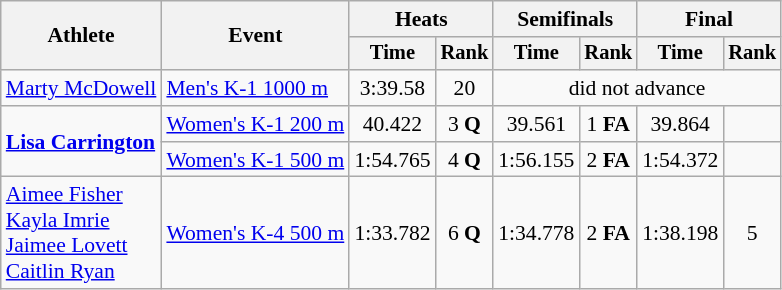<table class=wikitable style="font-size:90%">
<tr>
<th rowspan="2">Athlete</th>
<th rowspan="2">Event</th>
<th colspan=2>Heats</th>
<th colspan=2>Semifinals</th>
<th colspan=2>Final</th>
</tr>
<tr style="font-size:95%">
<th>Time</th>
<th>Rank</th>
<th>Time</th>
<th>Rank</th>
<th>Time</th>
<th>Rank</th>
</tr>
<tr align="center">
<td align=left><a href='#'>Marty McDowell</a></td>
<td align=left><a href='#'>Men's K-1 1000 m</a></td>
<td>3:39.58</td>
<td>20</td>
<td colspan="4">did not advance</td>
</tr>
<tr align=center>
<td align=left rowspan=2><strong><a href='#'>Lisa Carrington</a></strong></td>
<td align=left><a href='#'>Women's K-1 200 m</a></td>
<td>40.422</td>
<td>3 <strong>Q</strong></td>
<td>39.561</td>
<td>1 <strong>FA</strong></td>
<td>39.864</td>
<td></td>
</tr>
<tr align=center>
<td align=left><a href='#'>Women's K-1 500 m</a></td>
<td>1:54.765</td>
<td>4 <strong>Q</strong></td>
<td>1:56.155</td>
<td>2 <strong>FA</strong></td>
<td>1:54.372</td>
<td></td>
</tr>
<tr align=center>
<td align=left><a href='#'>Aimee Fisher</a><br><a href='#'>Kayla Imrie</a><br><a href='#'>Jaimee Lovett</a><br><a href='#'>Caitlin Ryan</a></td>
<td align=left><a href='#'>Women's K-4 500 m</a></td>
<td>1:33.782</td>
<td>6 <strong>Q</strong></td>
<td>1:34.778</td>
<td>2 <strong>FA</strong></td>
<td>1:38.198</td>
<td>5</td>
</tr>
</table>
